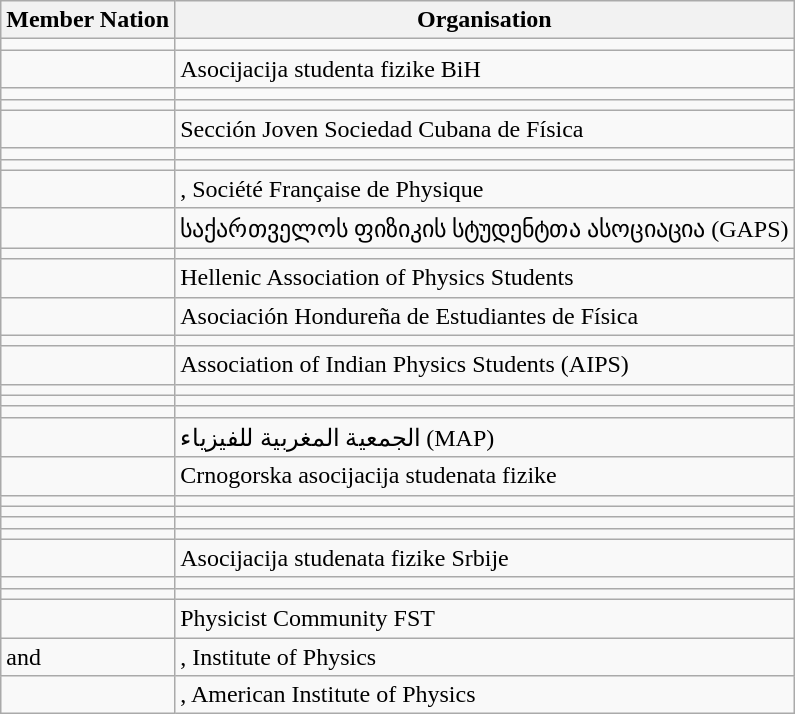<table class="wikitable">
<tr>
<th>Member Nation</th>
<th>Organisation</th>
</tr>
<tr>
<td></td>
<td></td>
</tr>
<tr>
<td></td>
<td>Asocijacija studenta fizike BiH</td>
</tr>
<tr>
<td></td>
<td></td>
</tr>
<tr>
<td></td>
<td></td>
</tr>
<tr>
<td></td>
<td>Sección Joven Sociedad Cubana de Física</td>
</tr>
<tr>
<td></td>
<td></td>
</tr>
<tr>
<td></td>
<td></td>
</tr>
<tr>
<td></td>
<td>, Société Française de Physique</td>
</tr>
<tr>
<td></td>
<td>საქართველოს ფიზიკის სტუდენტთა ასოციაცია (GAPS)</td>
</tr>
<tr>
<td></td>
<td></td>
</tr>
<tr>
<td></td>
<td>Hellenic Association of Physics Students</td>
</tr>
<tr>
<td></td>
<td>Asociación Hondureña de Estudiantes de Física</td>
</tr>
<tr>
<td></td>
<td></td>
</tr>
<tr>
<td></td>
<td>Association of Indian Physics Students (AIPS)</td>
</tr>
<tr>
<td></td>
<td></td>
</tr>
<tr>
<td></td>
<td></td>
</tr>
<tr>
<td></td>
<td></td>
</tr>
<tr>
<td></td>
<td>الجمعية المغربية للفيزياء (MAP)</td>
</tr>
<tr>
<td></td>
<td>Crnogorska asocijacija studenata fizike</td>
</tr>
<tr>
<td></td>
<td></td>
</tr>
<tr>
<td></td>
<td></td>
</tr>
<tr>
<td></td>
<td></td>
</tr>
<tr>
<td></td>
<td></td>
</tr>
<tr>
<td></td>
<td>Asocijacija studenata fizike Srbije</td>
</tr>
<tr>
<td></td>
<td></td>
</tr>
<tr>
<td></td>
<td></td>
</tr>
<tr>
<td></td>
<td>Physicist Community FST</td>
</tr>
<tr>
<td> and </td>
<td>, Institute of Physics</td>
</tr>
<tr>
<td></td>
<td>, American Institute of Physics</td>
</tr>
</table>
